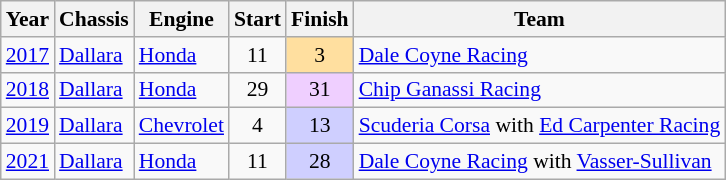<table class="wikitable" style="font-size: 90%;">
<tr>
<th>Year</th>
<th>Chassis</th>
<th>Engine</th>
<th>Start</th>
<th>Finish</th>
<th>Team</th>
</tr>
<tr>
<td><a href='#'>2017</a></td>
<td><a href='#'>Dallara</a></td>
<td><a href='#'>Honda</a></td>
<td align=center>11</td>
<td style="text-align:center; background:#FFDF9F;">3</td>
<td nowrap><a href='#'>Dale Coyne Racing</a></td>
</tr>
<tr>
<td><a href='#'>2018</a></td>
<td><a href='#'>Dallara</a></td>
<td><a href='#'>Honda</a></td>
<td align=center>29</td>
<td style="text-align:center; background:#EFCFFF;">31</td>
<td nowrap><a href='#'>Chip Ganassi Racing</a></td>
</tr>
<tr>
<td><a href='#'>2019</a></td>
<td><a href='#'>Dallara</a></td>
<td><a href='#'>Chevrolet</a></td>
<td align=center>4</td>
<td style="text-align:center; background:#CFCFFF;">13</td>
<td nowrap><a href='#'>Scuderia Corsa</a> with <a href='#'>Ed Carpenter Racing</a></td>
</tr>
<tr>
<td><a href='#'>2021</a></td>
<td><a href='#'>Dallara</a></td>
<td><a href='#'>Honda</a></td>
<td align=center>11</td>
<td align=center style="background:#CFCFFF;">28</td>
<td nowrap><a href='#'>Dale Coyne Racing</a> with <a href='#'>Vasser-Sullivan</a></td>
</tr>
</table>
